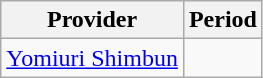<table class="wikitable">
<tr>
<th>Provider</th>
<th>Period</th>
</tr>
<tr>
<td><a href='#'>Yomiuri Shimbun</a></td>
<td></td>
</tr>
</table>
